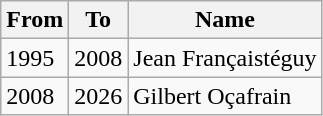<table class="wikitable">
<tr>
<th>From</th>
<th>To</th>
<th>Name</th>
</tr>
<tr>
<td>1995</td>
<td>2008</td>
<td>Jean Françaistéguy</td>
</tr>
<tr>
<td>2008</td>
<td>2026</td>
<td>Gilbert Oçafrain</td>
</tr>
</table>
